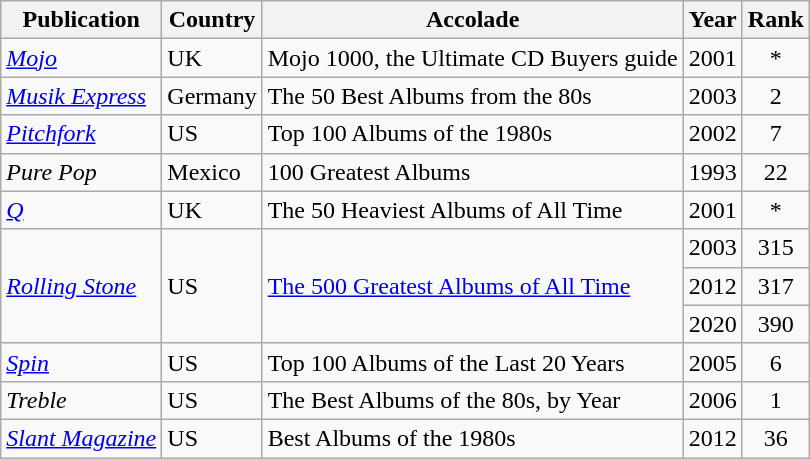<table class="wikitable">
<tr>
<th scope="col">Publication</th>
<th scope="col">Country</th>
<th scope="col">Accolade</th>
<th scope="col">Year</th>
<th scope="col">Rank</th>
</tr>
<tr>
<td scope="row"><em><a href='#'>Mojo</a></em></td>
<td>UK</td>
<td>Mojo 1000, the Ultimate CD Buyers guide</td>
<td>2001</td>
<td style="text-align:center;">*</td>
</tr>
<tr>
<td scope="row"><em><a href='#'>Musik Express</a></em></td>
<td>Germany</td>
<td>The 50 Best Albums from the 80s</td>
<td>2003</td>
<td style="text-align:center;">2</td>
</tr>
<tr>
<td scope="row"><em><a href='#'>Pitchfork</a></em></td>
<td>US</td>
<td>Top 100 Albums of the 1980s</td>
<td>2002</td>
<td style="text-align:center;">7</td>
</tr>
<tr>
<td scope="row"><em>Pure Pop</em></td>
<td>Mexico</td>
<td>100 Greatest Albums</td>
<td>1993</td>
<td style="text-align:center;">22</td>
</tr>
<tr>
<td scope="row"><em><a href='#'>Q</a></em></td>
<td>UK</td>
<td>The 50 Heaviest Albums of All Time</td>
<td>2001</td>
<td style="text-align:center;">*</td>
</tr>
<tr>
<td scope="rowgroup" rowspan="3"><em><a href='#'>Rolling Stone</a></em></td>
<td rowspan="3">US</td>
<td rowspan="3"><a href='#'>The 500 Greatest Albums of All Time</a></td>
<td>2003</td>
<td style="text-align:center;">315</td>
</tr>
<tr>
<td>2012</td>
<td style="text-align:center;">317</td>
</tr>
<tr>
<td>2020</td>
<td style="text-align:center;">390</td>
</tr>
<tr>
<td scope="row"><em><a href='#'>Spin</a></em></td>
<td>US</td>
<td>Top 100 Albums of the Last 20 Years</td>
<td>2005</td>
<td style="text-align:center;">6</td>
</tr>
<tr>
<td scope="row"><em>Treble</em></td>
<td>US</td>
<td>The Best Albums of the 80s, by Year</td>
<td>2006</td>
<td style="text-align:center;">1</td>
</tr>
<tr>
<td scope="row"><em><a href='#'>Slant Magazine</a></em></td>
<td>US</td>
<td>Best Albums of the 1980s</td>
<td>2012</td>
<td style="text-align:center;">36</td>
</tr>
</table>
